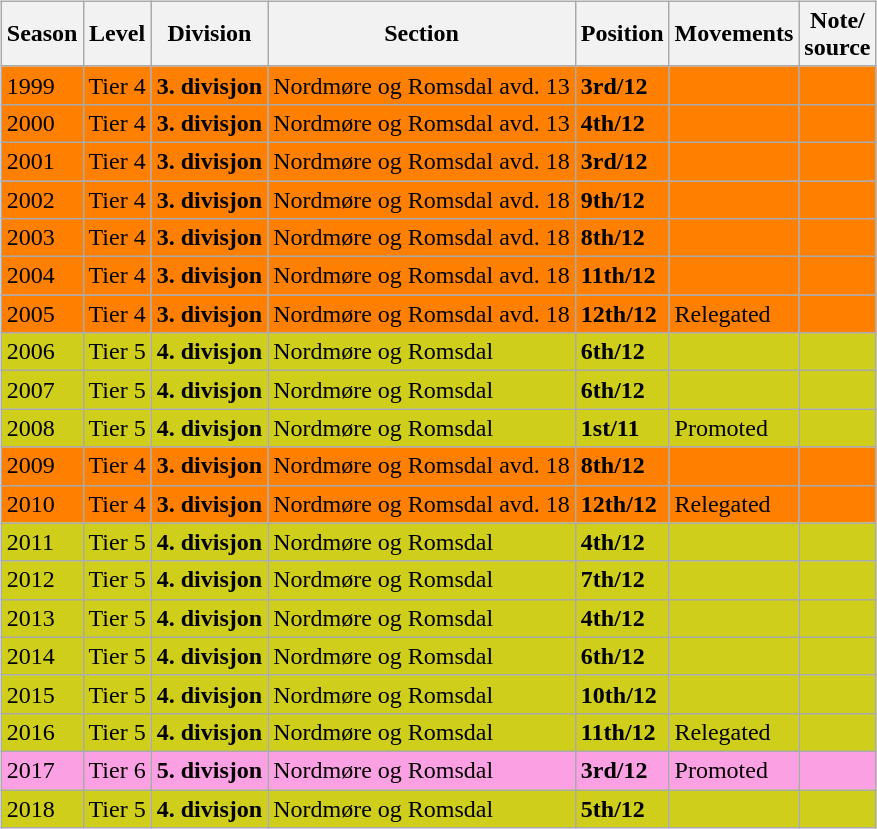<table>
<tr>
<td valign="top" width=0%><br><table class="wikitable">
<tr style="background:#f0f6fa;">
<th>Season</th>
<th>Level</th>
<th>Division</th>
<th>Section</th>
<th>Position</th>
<th>Movements</th>
<th>Note/<br>source</th>
</tr>
<tr>
<td style="background:#FF7F00;">1999</td>
<td style="background:#FF7F00;">Tier 4</td>
<td style="background:#FF7F00;"><strong>3. divisjon</strong></td>
<td style="background:#FF7F00;">Nordmøre og Romsdal avd. 13</td>
<td style="background:#FF7F00;"><strong>3rd/12</strong></td>
<td style="background:#FF7F00;"></td>
<td style="background:#FF7F00;"></td>
</tr>
<tr>
<td style="background:#FF7F00;">2000</td>
<td style="background:#FF7F00;">Tier 4</td>
<td style="background:#FF7F00;"><strong>3. divisjon</strong></td>
<td style="background:#FF7F00;">Nordmøre og Romsdal avd. 13</td>
<td style="background:#FF7F00;"><strong>4th/12</strong></td>
<td style="background:#FF7F00;"></td>
<td style="background:#FF7F00;"></td>
</tr>
<tr>
<td style="background:#FF7F00;">2001</td>
<td style="background:#FF7F00;">Tier 4</td>
<td style="background:#FF7F00;"><strong>3. divisjon</strong></td>
<td style="background:#FF7F00;">Nordmøre og Romsdal avd. 18</td>
<td style="background:#FF7F00;"><strong>3rd/12</strong></td>
<td style="background:#FF7F00;"></td>
<td style="background:#FF7F00;"></td>
</tr>
<tr>
<td style="background:#FF7F00;">2002</td>
<td style="background:#FF7F00;">Tier 4</td>
<td style="background:#FF7F00;"><strong>3. divisjon</strong></td>
<td style="background:#FF7F00;">Nordmøre og Romsdal avd. 18</td>
<td style="background:#FF7F00;"><strong>9th/12</strong></td>
<td style="background:#FF7F00;"></td>
<td style="background:#FF7F00;"></td>
</tr>
<tr>
<td style="background:#FF7F00;">2003</td>
<td style="background:#FF7F00;">Tier 4</td>
<td style="background:#FF7F00;"><strong>3. divisjon</strong></td>
<td style="background:#FF7F00;">Nordmøre og Romsdal avd. 18</td>
<td style="background:#FF7F00;"><strong>8th/12</strong></td>
<td style="background:#FF7F00;"></td>
<td style="background:#FF7F00;"></td>
</tr>
<tr>
<td style="background:#FF7F00;">2004</td>
<td style="background:#FF7F00;">Tier 4</td>
<td style="background:#FF7F00;"><strong>3. divisjon</strong></td>
<td style="background:#FF7F00;">Nordmøre og Romsdal avd. 18</td>
<td style="background:#FF7F00;"><strong>11th/12</strong></td>
<td style="background:#FF7F00;"></td>
<td style="background:#FF7F00;"></td>
</tr>
<tr>
<td style="background:#FF7F00;">2005</td>
<td style="background:#FF7F00;">Tier 4</td>
<td style="background:#FF7F00;"><strong>3. divisjon</strong></td>
<td style="background:#FF7F00;">Nordmøre og Romsdal avd. 18</td>
<td style="background:#FF7F00;"><strong>12th/12</strong></td>
<td style="background:#FF7F00;">Relegated</td>
<td style="background:#FF7F00;"></td>
</tr>
<tr>
<td style="background:#CECE1B;">2006</td>
<td style="background:#CECE1B;">Tier 5</td>
<td style="background:#CECE1B;"><strong>4. divisjon</strong></td>
<td style="background:#CECE1B;">Nordmøre og Romsdal</td>
<td style="background:#CECE1B;"><strong>6th/12</strong></td>
<td style="background:#CECE1B;"></td>
<td style="background:#CECE1B;"></td>
</tr>
<tr>
<td style="background:#CECE1B;">2007</td>
<td style="background:#CECE1B;">Tier 5</td>
<td style="background:#CECE1B;"><strong>4. divisjon</strong></td>
<td style="background:#CECE1B;">Nordmøre og Romsdal</td>
<td style="background:#CECE1B;"><strong>6th/12</strong></td>
<td style="background:#CECE1B;"></td>
<td style="background:#CECE1B;"></td>
</tr>
<tr>
<td style="background:#CECE1B;">2008</td>
<td style="background:#CECE1B;">Tier 5</td>
<td style="background:#CECE1B;"><strong>4. divisjon</strong></td>
<td style="background:#CECE1B;">Nordmøre og Romsdal</td>
<td style="background:#CECE1B;"><strong>1st/11</strong></td>
<td style="background:#CECE1B;">Promoted</td>
<td style="background:#CECE1B;"></td>
</tr>
<tr>
<td style="background:#FF7F00;">2009</td>
<td style="background:#FF7F00;">Tier 4</td>
<td style="background:#FF7F00;"><strong>3. divisjon</strong></td>
<td style="background:#FF7F00;">Nordmøre og Romsdal avd. 18</td>
<td style="background:#FF7F00;"><strong>8th/12</strong></td>
<td style="background:#FF7F00;"></td>
<td style="background:#FF7F00;"></td>
</tr>
<tr>
<td style="background:#FF7F00;">2010</td>
<td style="background:#FF7F00;">Tier 4</td>
<td style="background:#FF7F00;"><strong>3. divisjon</strong></td>
<td style="background:#FF7F00;">Nordmøre og Romsdal avd. 18</td>
<td style="background:#FF7F00;"><strong>12th/12</strong></td>
<td style="background:#FF7F00;">Relegated</td>
<td style="background:#FF7F00;"></td>
</tr>
<tr>
<td style="background:#CECE1B;">2011</td>
<td style="background:#CECE1B;">Tier 5</td>
<td style="background:#CECE1B;"><strong>4. divisjon</strong></td>
<td style="background:#CECE1B;">Nordmøre og Romsdal</td>
<td style="background:#CECE1B;"><strong>4th/12</strong></td>
<td style="background:#CECE1B;"></td>
<td style="background:#CECE1B;"></td>
</tr>
<tr>
<td style="background:#CECE1B;">2012</td>
<td style="background:#CECE1B;">Tier 5</td>
<td style="background:#CECE1B;"><strong>4. divisjon</strong></td>
<td style="background:#CECE1B;">Nordmøre og Romsdal</td>
<td style="background:#CECE1B;"><strong>7th/12</strong></td>
<td style="background:#CECE1B;"></td>
<td style="background:#CECE1B;"></td>
</tr>
<tr>
<td style="background:#CECE1B;">2013</td>
<td style="background:#CECE1B;">Tier 5</td>
<td style="background:#CECE1B;"><strong>4. divisjon</strong></td>
<td style="background:#CECE1B;">Nordmøre og Romsdal</td>
<td style="background:#CECE1B;"><strong>4th/12</strong></td>
<td style="background:#CECE1B;"></td>
<td style="background:#CECE1B;"></td>
</tr>
<tr>
<td style="background:#CECE1B;">2014</td>
<td style="background:#CECE1B;">Tier 5</td>
<td style="background:#CECE1B;"><strong>4. divisjon</strong></td>
<td style="background:#CECE1B;">Nordmøre og Romsdal</td>
<td style="background:#CECE1B;"><strong>6th/12</strong></td>
<td style="background:#CECE1B;"></td>
<td style="background:#CECE1B;"></td>
</tr>
<tr>
<td style="background:#CECE1B;">2015</td>
<td style="background:#CECE1B;">Tier 5</td>
<td style="background:#CECE1B;"><strong>4. divisjon</strong></td>
<td style="background:#CECE1B;">Nordmøre og Romsdal</td>
<td style="background:#CECE1B;"><strong>10th/12</strong></td>
<td style="background:#CECE1B;"></td>
<td style="background:#CECE1B;"></td>
</tr>
<tr>
<td style="background:#CECE1B;">2016</td>
<td style="background:#CECE1B;">Tier 5</td>
<td style="background:#CECE1B;"><strong>4. divisjon</strong></td>
<td style="background:#CECE1B;">Nordmøre og Romsdal</td>
<td style="background:#CECE1B;"><strong>11th/12</strong></td>
<td style="background:#CECE1B;">Relegated</td>
<td style="background:#CECE1B;"></td>
</tr>
<tr>
<td style="background:#FBA0E3;">2017</td>
<td style="background:#FBA0E3;">Tier 6</td>
<td style="background:#FBA0E3;"><strong>5. divisjon</strong></td>
<td style="background:#FBA0E3;">Nordmøre og Romsdal</td>
<td style="background:#FBA0E3;"><strong>3rd/12</strong></td>
<td style="background:#FBA0E3;">Promoted</td>
<td style="background:#FBA0E3;"></td>
</tr>
<tr>
<td style="background:#CECE1B;">2018</td>
<td style="background:#CECE1B;">Tier 5</td>
<td style="background:#CECE1B;"><strong>4. divisjon</strong></td>
<td style="background:#CECE1B;">Nordmøre og Romsdal</td>
<td style="background:#CECE1B;"><strong>5th/12</strong></td>
<td style="background:#CECE1B;"></td>
<td style="background:#CECE1B;"></td>
</tr>
</table>
</td>
</tr>
</table>
